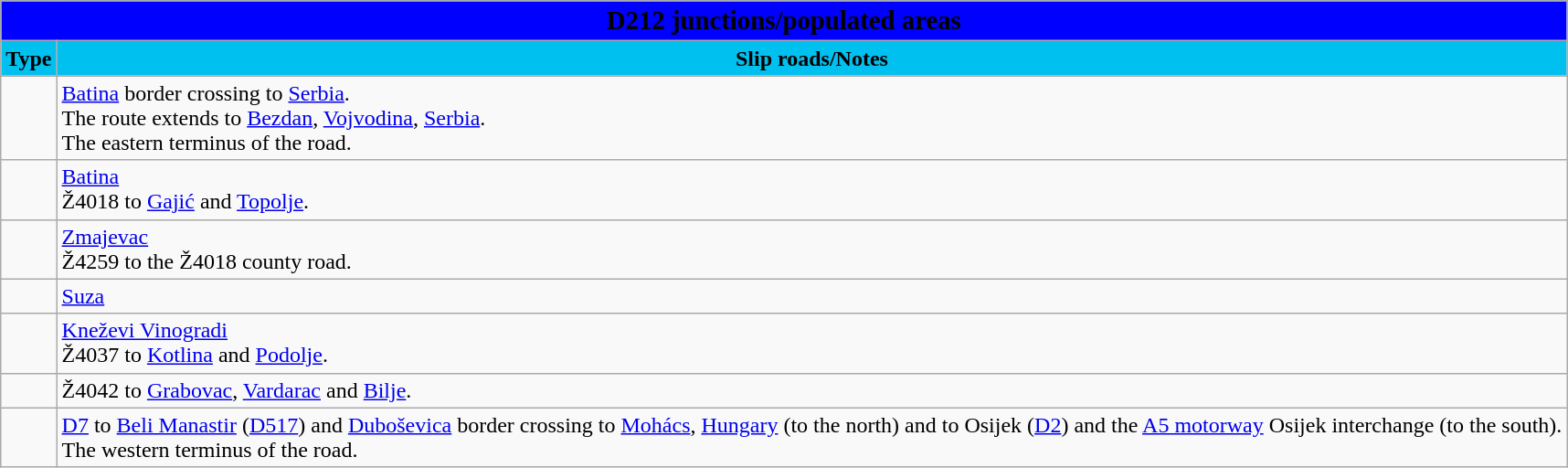<table class="wikitable">
<tr>
<td colspan=2 bgcolor=blue align=center style=margin-top:15><span><big><strong>D212 junctions/populated areas</strong></big></span></td>
</tr>
<tr>
<td align=center bgcolor=00c0f0><strong>Type</strong></td>
<td align=center bgcolor=00c0f0><strong>Slip roads/Notes</strong></td>
</tr>
<tr>
<td></td>
<td><a href='#'>Batina</a> border crossing to <a href='#'>Serbia</a>.<br>The route extends to <a href='#'>Bezdan</a>, <a href='#'>Vojvodina</a>, <a href='#'>Serbia</a>.<br>The eastern terminus of the road.</td>
</tr>
<tr>
<td></td>
<td><a href='#'>Batina</a><br>Ž4018 to <a href='#'>Gajić</a> and <a href='#'>Topolje</a>.</td>
</tr>
<tr>
<td></td>
<td><a href='#'>Zmajevac</a><br>Ž4259 to the Ž4018 county road.</td>
</tr>
<tr>
<td></td>
<td><a href='#'>Suza</a></td>
</tr>
<tr>
<td></td>
<td><a href='#'>Kneževi Vinogradi</a><br>Ž4037 to <a href='#'>Kotlina</a> and <a href='#'>Podolje</a>.</td>
</tr>
<tr>
<td></td>
<td>Ž4042 to <a href='#'>Grabovac</a>, <a href='#'>Vardarac</a> and <a href='#'>Bilje</a>.</td>
</tr>
<tr>
<td></td>
<td> <a href='#'>D7</a> to <a href='#'>Beli Manastir</a> (<a href='#'>D517</a>) and <a href='#'>Duboševica</a> border crossing to <a href='#'>Mohács</a>, <a href='#'>Hungary</a> (to the north) and to Osijek (<a href='#'>D2</a>) and the <a href='#'>A5 motorway</a> Osijek interchange (to the south).<br>The western terminus of the road.</td>
</tr>
</table>
